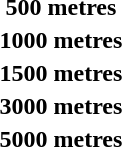<table>
<tr>
<th scope="row">500 metres <br></th>
<td></td>
<td></td>
<td></td>
</tr>
<tr>
<th scope="row">1000 metres <br></th>
<td></td>
<td></td>
<td></td>
</tr>
<tr>
<th scope="row">1500 metres <br></th>
<td></td>
<td></td>
<td></td>
</tr>
<tr>
<th scope="row">3000 metres <br></th>
<td></td>
<td></td>
<td></td>
</tr>
<tr>
<th scope="row">5000 metres <br></th>
<td></td>
<td></td>
<td></td>
</tr>
</table>
